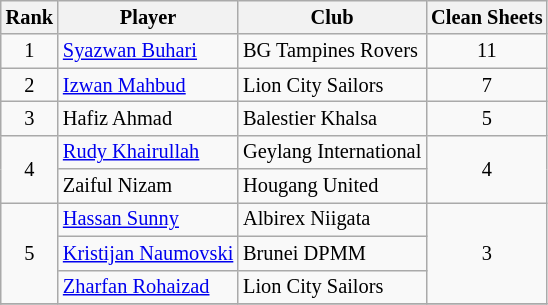<table class="wikitable plainrowheaders sortable" style="font-size:85%">
<tr>
<th>Rank</th>
<th>Player</th>
<th>Club</th>
<th>Clean Sheets</th>
</tr>
<tr>
<td align="center" rowspan="1">1</td>
<td> <a href='#'>Syazwan Buhari</a></td>
<td>BG Tampines Rovers</td>
<td align="center" rowspan="1">11</td>
</tr>
<tr>
<td align="center" rowspan="1">2</td>
<td> <a href='#'>Izwan Mahbud</a></td>
<td>Lion City Sailors</td>
<td align="center" rowspan="1">7</td>
</tr>
<tr>
<td align="center" rowspan="1">3</td>
<td> Hafiz Ahmad</td>
<td>Balestier Khalsa</td>
<td align="center" rowspan="1">5</td>
</tr>
<tr>
<td align="center" rowspan="2">4</td>
<td> <a href='#'>Rudy Khairullah</a></td>
<td>Geylang International</td>
<td align="center" rowspan="2">4</td>
</tr>
<tr>
<td> Zaiful Nizam</td>
<td>Hougang United</td>
</tr>
<tr>
<td align="center" rowspan="3">5</td>
<td> <a href='#'>Hassan Sunny</a></td>
<td>Albirex Niigata</td>
<td align="center" rowspan="3">3</td>
</tr>
<tr>
<td> <a href='#'>Kristijan Naumovski</a></td>
<td>Brunei DPMM</td>
</tr>
<tr>
<td> <a href='#'>Zharfan Rohaizad</a></td>
<td>Lion City Sailors</td>
</tr>
<tr>
</tr>
</table>
